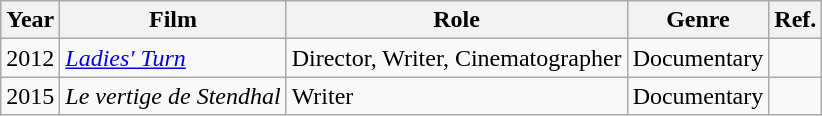<table class="wikitable">
<tr>
<th>Year</th>
<th>Film</th>
<th>Role</th>
<th>Genre</th>
<th>Ref.</th>
</tr>
<tr>
<td>2012</td>
<td><em><a href='#'>Ladies' Turn</a></em></td>
<td>Director, Writer, Cinematographer</td>
<td>Documentary</td>
<td></td>
</tr>
<tr>
<td>2015</td>
<td><em>Le vertige de Stendhal</em></td>
<td>Writer</td>
<td>Documentary</td>
<td></td>
</tr>
</table>
